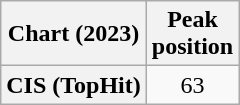<table class="wikitable plainrowheaders" style="text-align:center">
<tr>
<th scope="col">Chart (2023)</th>
<th scope="col">Peak<br>position</th>
</tr>
<tr>
<th scope="row">CIS (TopHit)</th>
<td>63</td>
</tr>
</table>
